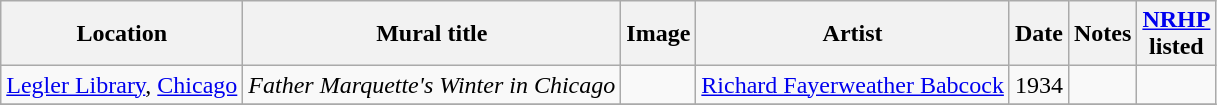<table class="wikitable sortable">
<tr>
<th>Location</th>
<th>Mural title</th>
<th>Image</th>
<th>Artist</th>
<th>Date</th>
<th>Notes</th>
<th><a href='#'>NRHP</a><br>listed</th>
</tr>
<tr>
<td><a href='#'>Legler Library</a>, <a href='#'>Chicago</a></td>
<td><em>Father Marquette's Winter in Chicago</em></td>
<td></td>
<td><a href='#'>Richard Fayerweather Babcock</a></td>
<td>1934</td>
<td></td>
<td></td>
</tr>
<tr>
</tr>
</table>
